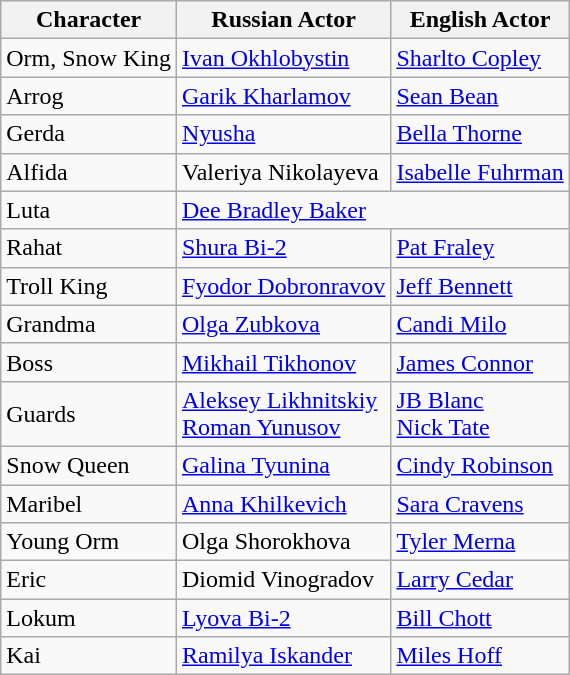<table class="wikitable">
<tr>
<th>Character</th>
<th>Russian Actor</th>
<th>English Actor</th>
</tr>
<tr>
<td>Orm, Snow King</td>
<td><a href='#'>Ivan Okhlobystin</a></td>
<td><a href='#'>Sharlto Copley</a></td>
</tr>
<tr>
<td>Arrog</td>
<td><a href='#'>Garik Kharlamov</a></td>
<td><a href='#'>Sean Bean</a></td>
</tr>
<tr>
<td>Gerda</td>
<td><a href='#'>Nyusha</a></td>
<td><a href='#'>Bella Thorne</a></td>
</tr>
<tr>
<td>Alfida</td>
<td>Valeriya Nikolayeva</td>
<td><a href='#'>Isabelle Fuhrman</a></td>
</tr>
<tr>
<td>Luta</td>
<td colspan="2"><a href='#'>Dee Bradley Baker</a></td>
</tr>
<tr>
<td>Rahat</td>
<td><a href='#'>Shura Bi-2</a></td>
<td><a href='#'>Pat Fraley</a></td>
</tr>
<tr>
<td>Troll King</td>
<td><a href='#'>Fyodor Dobronravov</a></td>
<td><a href='#'>Jeff Bennett</a></td>
</tr>
<tr>
<td>Grandma</td>
<td><a href='#'>Olga Zubkova</a></td>
<td><a href='#'>Candi Milo</a></td>
</tr>
<tr>
<td>Boss</td>
<td><a href='#'>Mikhail Tikhonov</a></td>
<td><a href='#'>James Connor</a></td>
</tr>
<tr>
<td>Guards</td>
<td><a href='#'>Aleksey Likhnitskiy</a><br><a href='#'>Roman Yunusov</a></td>
<td><a href='#'>JB Blanc</a><br><a href='#'>Nick Tate</a></td>
</tr>
<tr>
<td>Snow Queen</td>
<td><a href='#'>Galina Tyunina</a></td>
<td><a href='#'>Cindy Robinson</a></td>
</tr>
<tr>
<td>Maribel</td>
<td><a href='#'>Anna Khilkevich</a></td>
<td><a href='#'>Sara Cravens</a></td>
</tr>
<tr>
<td>Young Orm</td>
<td>Olga Shorokhova</td>
<td><a href='#'>Tyler Merna</a></td>
</tr>
<tr>
<td>Eric</td>
<td>Diomid Vinogradov</td>
<td><a href='#'>Larry Cedar</a></td>
</tr>
<tr>
<td>Lokum</td>
<td><a href='#'>Lyova Bi-2</a></td>
<td><a href='#'>Bill Chott</a></td>
</tr>
<tr>
<td>Kai</td>
<td><a href='#'>Ramilya Iskander</a></td>
<td><a href='#'>Miles Hoff</a></td>
</tr>
</table>
